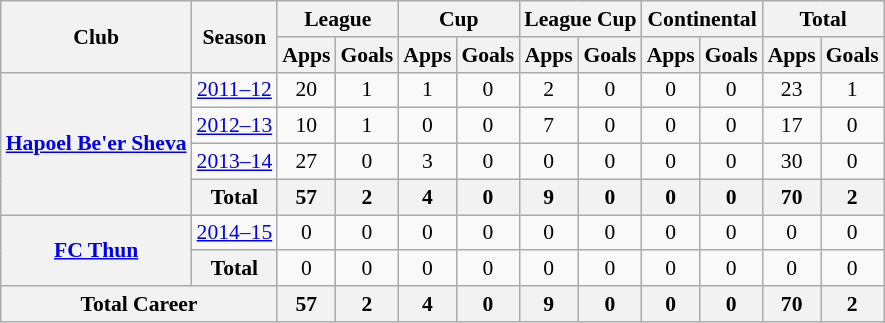<table class="wikitable" style="font-size:90%; text-align: center;">
<tr>
<th rowspan="2">Club</th>
<th rowspan="2">Season</th>
<th colspan="2">League</th>
<th colspan="2">Cup</th>
<th colspan="2">League Cup</th>
<th colspan="2">Continental</th>
<th colspan="2">Total</th>
</tr>
<tr>
<th>Apps</th>
<th>Goals</th>
<th>Apps</th>
<th>Goals</th>
<th>Apps</th>
<th>Goals</th>
<th>Apps</th>
<th>Goals</th>
<th>Apps</th>
<th>Goals</th>
</tr>
<tr>
<th rowspan="4" valign="center"><a href='#'>Hapoel Be'er Sheva</a></th>
<td><a href='#'>2011–12</a></td>
<td>20</td>
<td>1</td>
<td>1</td>
<td>0</td>
<td>2</td>
<td>0</td>
<td>0</td>
<td>0</td>
<td>23</td>
<td>1</td>
</tr>
<tr>
<td><a href='#'>2012–13</a></td>
<td>10</td>
<td>1</td>
<td>0</td>
<td>0</td>
<td>7</td>
<td>0</td>
<td>0</td>
<td>0</td>
<td>17</td>
<td>0</td>
</tr>
<tr>
<td><a href='#'>2013–14</a></td>
<td>27</td>
<td>0</td>
<td>3</td>
<td>0</td>
<td>0</td>
<td>0</td>
<td>0</td>
<td>0</td>
<td>30</td>
<td>0</td>
</tr>
<tr>
<th colspan="1" valign="center">Total</th>
<th>57</th>
<th>2</th>
<th>4</th>
<th>0</th>
<th>9</th>
<th>0</th>
<th>0</th>
<th>0</th>
<th>70</th>
<th>2</th>
</tr>
<tr>
<th rowspan="2" valign="center"><a href='#'>FC Thun</a></th>
<td><a href='#'>2014–15</a></td>
<td>0</td>
<td>0</td>
<td>0</td>
<td>0</td>
<td>0</td>
<td>0</td>
<td>0</td>
<td>0</td>
<td>0</td>
<td>0</td>
</tr>
<tr>
<th colspan="1" valign="center">Total</th>
<td>0</td>
<td>0</td>
<td>0</td>
<td>0</td>
<td>0</td>
<td>0</td>
<td>0</td>
<td>0</td>
<td>0</td>
<td>0</td>
</tr>
<tr>
<th colspan="2" valign="center">Total Career</th>
<th>57</th>
<th>2</th>
<th>4</th>
<th>0</th>
<th>9</th>
<th>0</th>
<th>0</th>
<th>0</th>
<th>70</th>
<th>2</th>
</tr>
</table>
